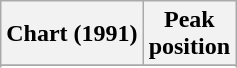<table class="wikitable sortable">
<tr>
<th align="left">Chart (1991)</th>
<th align="center">Peak<br>position</th>
</tr>
<tr>
</tr>
<tr>
</tr>
</table>
